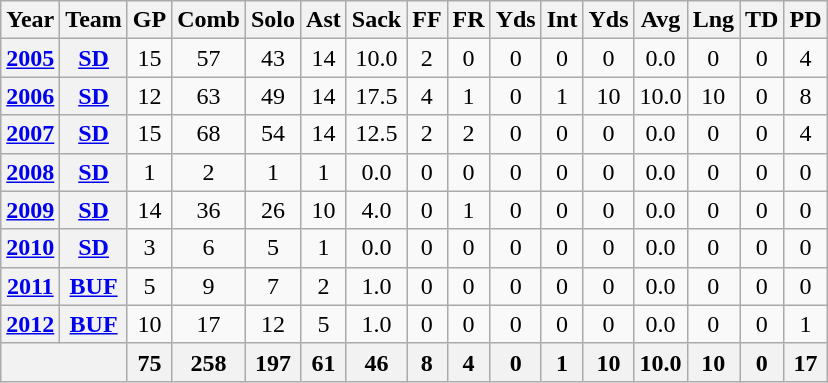<table class="wikitable" style="text-align: center;">
<tr>
<th>Year</th>
<th>Team</th>
<th>GP</th>
<th>Comb</th>
<th>Solo</th>
<th>Ast</th>
<th>Sack</th>
<th>FF</th>
<th>FR</th>
<th>Yds</th>
<th>Int</th>
<th>Yds</th>
<th>Avg</th>
<th>Lng</th>
<th>TD</th>
<th>PD</th>
</tr>
<tr>
<th><a href='#'>2005</a></th>
<th><a href='#'>SD</a></th>
<td>15</td>
<td>57</td>
<td>43</td>
<td>14</td>
<td>10.0</td>
<td>2</td>
<td>0</td>
<td>0</td>
<td>0</td>
<td>0</td>
<td>0.0</td>
<td>0</td>
<td>0</td>
<td>4</td>
</tr>
<tr>
<th><a href='#'>2006</a></th>
<th><a href='#'>SD</a></th>
<td>12</td>
<td>63</td>
<td>49</td>
<td>14</td>
<td>17.5</td>
<td>4</td>
<td>1</td>
<td>0</td>
<td>1</td>
<td>10</td>
<td>10.0</td>
<td>10</td>
<td>0</td>
<td>8</td>
</tr>
<tr>
<th><a href='#'>2007</a></th>
<th><a href='#'>SD</a></th>
<td>15</td>
<td>68</td>
<td>54</td>
<td>14</td>
<td>12.5</td>
<td>2</td>
<td>2</td>
<td>0</td>
<td>0</td>
<td>0</td>
<td>0.0</td>
<td>0</td>
<td>0</td>
<td>4</td>
</tr>
<tr>
<th><a href='#'>2008</a></th>
<th><a href='#'>SD</a></th>
<td>1</td>
<td>2</td>
<td>1</td>
<td>1</td>
<td>0.0</td>
<td>0</td>
<td>0</td>
<td>0</td>
<td>0</td>
<td>0</td>
<td>0.0</td>
<td>0</td>
<td>0</td>
<td>0</td>
</tr>
<tr>
<th><a href='#'>2009</a></th>
<th><a href='#'>SD</a></th>
<td>14</td>
<td>36</td>
<td>26</td>
<td>10</td>
<td>4.0</td>
<td>0</td>
<td>1</td>
<td>0</td>
<td>0</td>
<td>0</td>
<td>0.0</td>
<td>0</td>
<td>0</td>
<td>0</td>
</tr>
<tr>
<th><a href='#'>2010</a></th>
<th><a href='#'>SD</a></th>
<td>3</td>
<td>6</td>
<td>5</td>
<td>1</td>
<td>0.0</td>
<td>0</td>
<td>0</td>
<td>0</td>
<td>0</td>
<td>0</td>
<td>0.0</td>
<td>0</td>
<td>0</td>
<td>0</td>
</tr>
<tr>
<th><a href='#'>2011</a></th>
<th><a href='#'>BUF</a></th>
<td>5</td>
<td>9</td>
<td>7</td>
<td>2</td>
<td>1.0</td>
<td>0</td>
<td>0</td>
<td>0</td>
<td>0</td>
<td>0</td>
<td>0.0</td>
<td>0</td>
<td>0</td>
<td>0</td>
</tr>
<tr>
<th><a href='#'>2012</a></th>
<th><a href='#'>BUF</a></th>
<td>10</td>
<td>17</td>
<td>12</td>
<td>5</td>
<td>1.0</td>
<td>0</td>
<td>0</td>
<td>0</td>
<td>0</td>
<td>0</td>
<td>0.0</td>
<td>0</td>
<td>0</td>
<td>1</td>
</tr>
<tr>
<th colspan="2"></th>
<th>75</th>
<th>258</th>
<th>197</th>
<th>61</th>
<th>46</th>
<th>8</th>
<th>4</th>
<th>0</th>
<th>1</th>
<th>10</th>
<th>10.0</th>
<th>10</th>
<th>0</th>
<th>17</th>
</tr>
</table>
